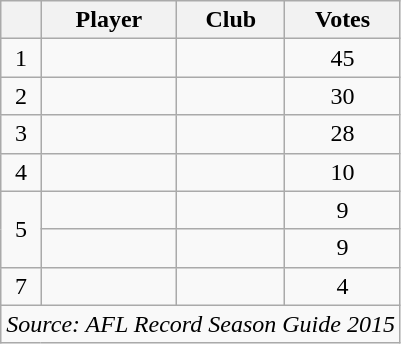<table class="wikitable sortable" style="text-align:center">
<tr>
<th></th>
<th>Player</th>
<th>Club</th>
<th>Votes</th>
</tr>
<tr>
<td>1</td>
<td></td>
<td></td>
<td>45</td>
</tr>
<tr>
<td>2</td>
<td></td>
<td></td>
<td>30</td>
</tr>
<tr>
<td>3</td>
<td></td>
<td></td>
<td>28</td>
</tr>
<tr>
<td>4</td>
<td></td>
<td></td>
<td>10</td>
</tr>
<tr>
<td rowspan=2>5</td>
<td></td>
<td></td>
<td>9</td>
</tr>
<tr>
<td></td>
<td></td>
<td>9</td>
</tr>
<tr>
<td>7</td>
<td></td>
<td></td>
<td>4</td>
</tr>
<tr class="sortbottom">
<td colspan=4><em>Source: AFL Record Season Guide 2015</em></td>
</tr>
</table>
